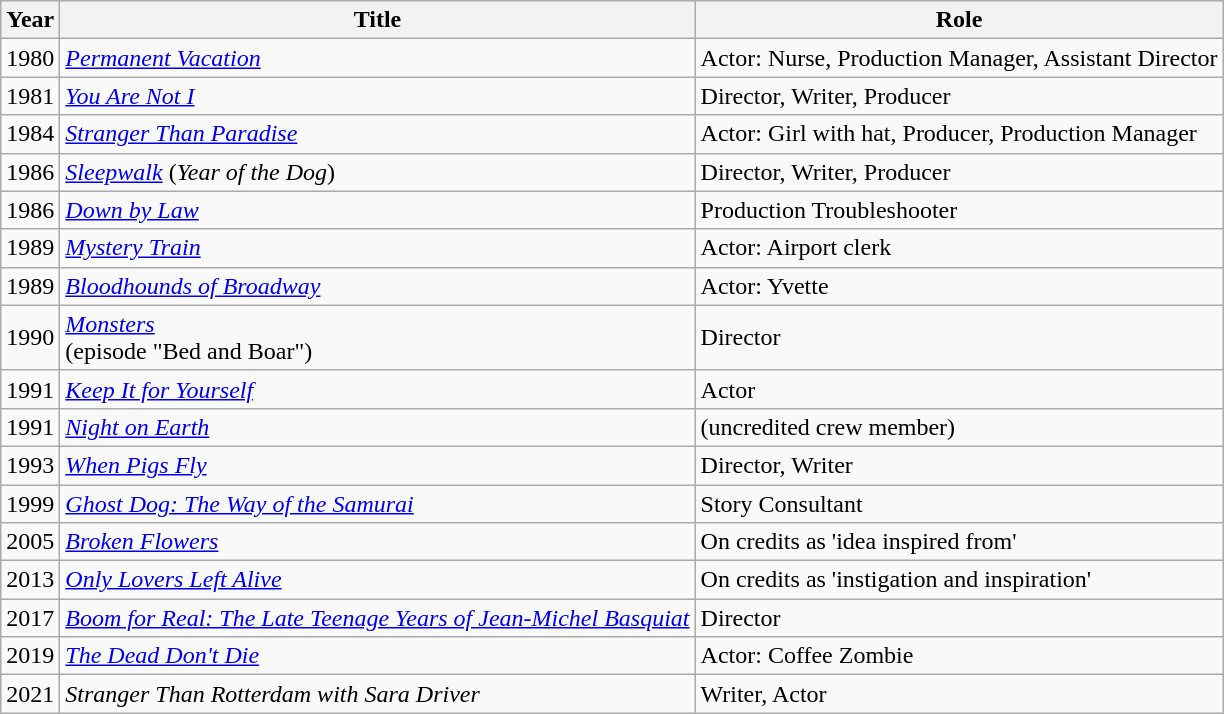<table class="wikitable">
<tr>
<th>Year</th>
<th>Title</th>
<th>Role</th>
</tr>
<tr>
<td>1980</td>
<td><em><a href='#'>Permanent Vacation</a></em></td>
<td>Actor: Nurse, Production Manager, Assistant Director</td>
</tr>
<tr>
<td>1981</td>
<td><em><a href='#'>You Are Not I</a></em></td>
<td>Director, Writer, Producer</td>
</tr>
<tr>
<td>1984</td>
<td><em><a href='#'>Stranger Than Paradise</a></em></td>
<td>Actor: Girl with hat, Producer, Production Manager</td>
</tr>
<tr>
<td>1986</td>
<td><em><a href='#'>Sleepwalk</a></em> (<em>Year of the Dog</em>)</td>
<td>Director, Writer, Producer</td>
</tr>
<tr>
<td>1986</td>
<td><em><a href='#'>Down by Law</a></em></td>
<td>Production Troubleshooter</td>
</tr>
<tr>
<td>1989</td>
<td><em><a href='#'>Mystery Train</a></em></td>
<td>Actor: Airport clerk</td>
</tr>
<tr>
<td>1989</td>
<td><em><a href='#'>Bloodhounds of Broadway</a></em></td>
<td>Actor: Yvette</td>
</tr>
<tr>
<td>1990</td>
<td><em><a href='#'>Monsters</a></em><br>(episode "Bed and Boar")</td>
<td>Director</td>
</tr>
<tr>
<td>1991</td>
<td><em><a href='#'>Keep It for Yourself</a></em></td>
<td>Actor</td>
</tr>
<tr>
<td>1991</td>
<td><em><a href='#'>Night on Earth</a></em></td>
<td>(uncredited crew member)</td>
</tr>
<tr>
<td>1993</td>
<td><em><a href='#'>When Pigs Fly</a></em></td>
<td>Director, Writer</td>
</tr>
<tr>
<td>1999</td>
<td><em><a href='#'>Ghost Dog: The Way of the Samurai</a></em></td>
<td>Story Consultant</td>
</tr>
<tr>
<td>2005</td>
<td><em><a href='#'>Broken Flowers</a></em></td>
<td>On credits as 'idea inspired from'</td>
</tr>
<tr>
<td>2013</td>
<td><em><a href='#'>Only Lovers Left Alive</a></em></td>
<td>On credits as 'instigation and inspiration'</td>
</tr>
<tr>
<td>2017</td>
<td><em><a href='#'>Boom for Real: The Late Teenage Years of Jean-Michel Basquiat</a></em></td>
<td>Director</td>
</tr>
<tr>
<td>2019</td>
<td><em><a href='#'>The Dead Don't Die</a></em></td>
<td>Actor: Coffee Zombie</td>
</tr>
<tr>
<td>2021</td>
<td><em>Stranger Than Rotterdam with Sara Driver</em></td>
<td>Writer, Actor</td>
</tr>
</table>
